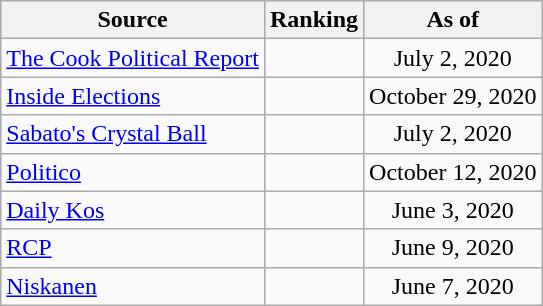<table class="wikitable" style="text-align:center">
<tr>
<th>Source</th>
<th>Ranking</th>
<th>As of</th>
</tr>
<tr>
<td align=left><a href='#'>The Cook Political Report</a></td>
<td></td>
<td>July 2, 2020</td>
</tr>
<tr>
<td align=left><a href='#'>Inside Elections</a></td>
<td></td>
<td>October 29, 2020</td>
</tr>
<tr>
<td align=left><a href='#'>Sabato's Crystal Ball</a></td>
<td></td>
<td>July 2, 2020</td>
</tr>
<tr>
<td align="left"><a href='#'>Politico</a></td>
<td></td>
<td>October 12, 2020</td>
</tr>
<tr>
<td align="left"><a href='#'>Daily Kos</a></td>
<td></td>
<td>June 3, 2020</td>
</tr>
<tr>
<td align="left"><a href='#'>RCP</a></td>
<td></td>
<td>June 9, 2020</td>
</tr>
<tr>
<td align="left"><a href='#'>Niskanen</a></td>
<td></td>
<td>June 7, 2020</td>
</tr>
</table>
